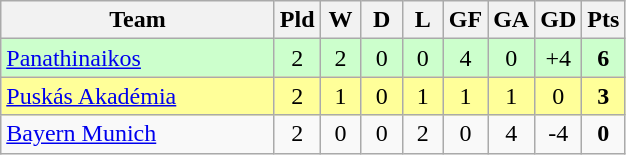<table class="wikitable" style="text-align: center;">
<tr>
<th width=175>Team</th>
<th width=20 abbr="Played">Pld</th>
<th width=20 abbr="Won">W</th>
<th width=20 abbr="Drawn">D</th>
<th width=20 abbr="Lost">L</th>
<th width=20 abbr="Goals for">GF</th>
<th width=20 abbr="Goals against">GA</th>
<th width=20 abbr="Goal difference">GD</th>
<th width=20 abbr="Points">Pts</th>
</tr>
<tr bgcolor=#ccffcc>
<td align=left> <a href='#'>Panathinaikos</a></td>
<td>2</td>
<td>2</td>
<td>0</td>
<td>0</td>
<td>4</td>
<td>0</td>
<td>+4</td>
<td><strong>6</strong></td>
</tr>
<tr bgcolor=#ffff99>
<td align=left> <a href='#'>Puskás Akadémia</a></td>
<td>2</td>
<td>1</td>
<td>0</td>
<td>1</td>
<td>1</td>
<td>1</td>
<td>0</td>
<td><strong>3</strong></td>
</tr>
<tr>
<td align=left> <a href='#'>Bayern Munich</a></td>
<td>2</td>
<td>0</td>
<td>0</td>
<td>2</td>
<td>0</td>
<td>4</td>
<td>-4</td>
<td><strong>0</strong></td>
</tr>
</table>
